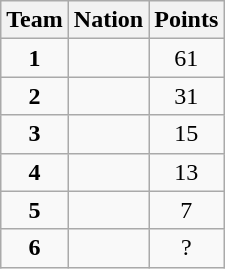<table class="wikitable" style="text-align:center">
<tr>
<th>Team</th>
<th>Nation</th>
<th>Points</th>
</tr>
<tr>
<td><strong>1</strong></td>
<td align=left></td>
<td>61</td>
</tr>
<tr>
<td><strong>2</strong></td>
<td align=left></td>
<td>31</td>
</tr>
<tr>
<td><strong>3</strong></td>
<td align=left></td>
<td>15</td>
</tr>
<tr>
<td><strong>4</strong></td>
<td align=left></td>
<td>13</td>
</tr>
<tr>
<td><strong>5</strong></td>
<td align=left></td>
<td>7</td>
</tr>
<tr>
<td><strong>6</strong></td>
<td align=left></td>
<td>?</td>
</tr>
</table>
